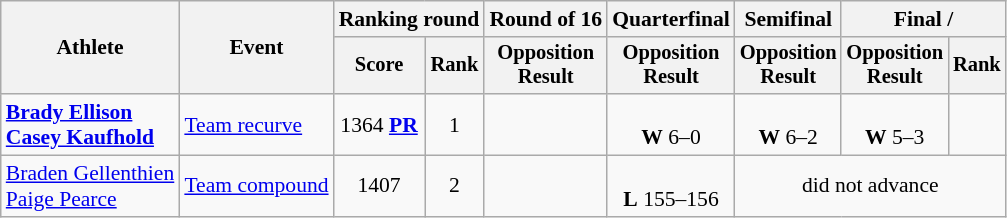<table class=wikitable style=font-size:90%;text-align:center>
<tr>
<th rowspan=2>Athlete</th>
<th rowspan=2>Event</th>
<th colspan=2>Ranking round</th>
<th>Round of 16</th>
<th>Quarterfinal</th>
<th>Semifinal</th>
<th colspan=2>Final / </th>
</tr>
<tr style=font-size:95%>
<th>Score</th>
<th>Rank</th>
<th>Opposition<br>Result</th>
<th>Opposition<br>Result</th>
<th>Opposition<br>Result</th>
<th>Opposition<br>Result</th>
<th>Rank</th>
</tr>
<tr>
<td align=left><strong><a href='#'>Brady Ellison</a><br><a href='#'>Casey Kaufhold</a></strong></td>
<td align=left><a href='#'>Team recurve</a></td>
<td>1364 <strong><a href='#'>PR</a></strong></td>
<td>1</td>
<td></td>
<td><br><strong>W</strong> 6–0</td>
<td><br><strong>W</strong> 6–2</td>
<td><br><strong>W</strong> 5–3</td>
<td></td>
</tr>
<tr>
<td align=left><a href='#'>Braden Gellenthien</a><br><a href='#'>Paige Pearce</a></td>
<td align=left><a href='#'>Team compound</a></td>
<td>1407</td>
<td>2</td>
<td></td>
<td><br><strong>L</strong> 155–156</td>
<td colspan=3>did not advance</td>
</tr>
</table>
